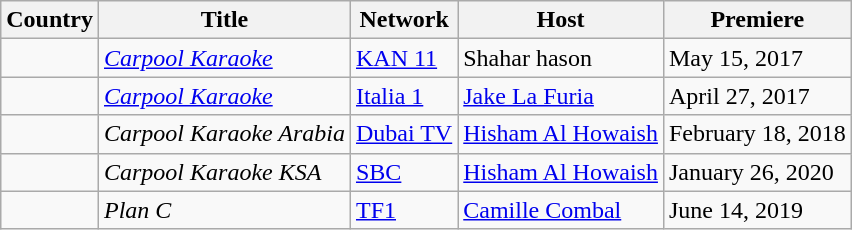<table class="wikitable">
<tr>
<th>Country</th>
<th>Title</th>
<th>Network</th>
<th>Host</th>
<th>Premiere</th>
</tr>
<tr>
<td></td>
<td><em><a href='#'>Carpool Karaoke</a></em></td>
<td><a href='#'>KAN 11</a></td>
<td>Shahar hason</td>
<td>May 15, 2017</td>
</tr>
<tr>
<td></td>
<td><em><a href='#'>Carpool Karaoke</a></em></td>
<td><a href='#'>Italia 1</a></td>
<td><a href='#'>Jake La Furia</a></td>
<td>April 27, 2017</td>
</tr>
<tr>
<td></td>
<td><em>Carpool Karaoke Arabia</em></td>
<td><a href='#'>Dubai TV</a></td>
<td><a href='#'>Hisham Al Howaish</a></td>
<td>February 18, 2018</td>
</tr>
<tr>
<td></td>
<td><em>Carpool Karaoke KSA</em></td>
<td><a href='#'>SBC</a></td>
<td><a href='#'>Hisham Al Howaish</a></td>
<td>January 26, 2020</td>
</tr>
<tr>
<td></td>
<td><em>Plan C</em></td>
<td><a href='#'>TF1</a></td>
<td><a href='#'>Camille Combal</a></td>
<td>June 14, 2019</td>
</tr>
</table>
